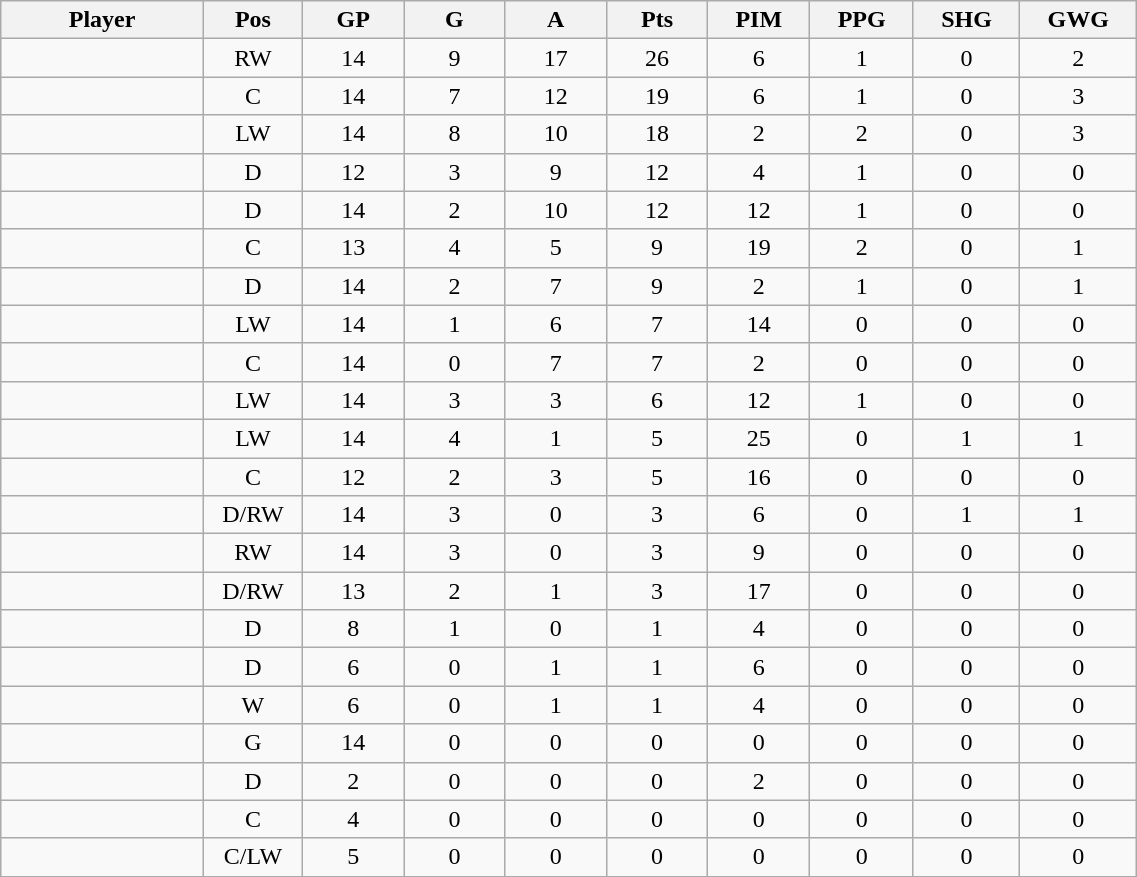<table class="wikitable sortable" width="60%">
<tr ALIGN="center">
<th bgcolor="#DDDDFF" width="10%">Player</th>
<th bgcolor="#DDDDFF" width="3%" title="Position">Pos</th>
<th bgcolor="#DDDDFF" width="5%" title="Games played">GP</th>
<th bgcolor="#DDDDFF" width="5%" title="Goals">G</th>
<th bgcolor="#DDDDFF" width="5%" title="Assists">A</th>
<th bgcolor="#DDDDFF" width="5%" title="Points">Pts</th>
<th bgcolor="#DDDDFF" width="5%" title="Penalties in Minutes">PIM</th>
<th bgcolor="#DDDDFF" width="5%" title="Power Play Goals">PPG</th>
<th bgcolor="#DDDDFF" width="5%" title="Short-handed Goals">SHG</th>
<th bgcolor="#DDDDFF" width="5%" title="Game-winning Goals">GWG</th>
</tr>
<tr align="center">
<td align="right"></td>
<td>RW</td>
<td>14</td>
<td>9</td>
<td>17</td>
<td>26</td>
<td>6</td>
<td>1</td>
<td>0</td>
<td>2</td>
</tr>
<tr align="center">
<td align="right"></td>
<td>C</td>
<td>14</td>
<td>7</td>
<td>12</td>
<td>19</td>
<td>6</td>
<td>1</td>
<td>0</td>
<td>3</td>
</tr>
<tr align="center">
<td align="right"></td>
<td>LW</td>
<td>14</td>
<td>8</td>
<td>10</td>
<td>18</td>
<td>2</td>
<td>2</td>
<td>0</td>
<td>3</td>
</tr>
<tr align="center">
<td align="right"></td>
<td>D</td>
<td>12</td>
<td>3</td>
<td>9</td>
<td>12</td>
<td>4</td>
<td>1</td>
<td>0</td>
<td>0</td>
</tr>
<tr align="center">
<td align="right"></td>
<td>D</td>
<td>14</td>
<td>2</td>
<td>10</td>
<td>12</td>
<td>12</td>
<td>1</td>
<td>0</td>
<td>0</td>
</tr>
<tr align="center">
<td align="right"></td>
<td>C</td>
<td>13</td>
<td>4</td>
<td>5</td>
<td>9</td>
<td>19</td>
<td>2</td>
<td>0</td>
<td>1</td>
</tr>
<tr align="center">
<td align="right"></td>
<td>D</td>
<td>14</td>
<td>2</td>
<td>7</td>
<td>9</td>
<td>2</td>
<td>1</td>
<td>0</td>
<td>1</td>
</tr>
<tr align="center">
<td align="right"></td>
<td>LW</td>
<td>14</td>
<td>1</td>
<td>6</td>
<td>7</td>
<td>14</td>
<td>0</td>
<td>0</td>
<td>0</td>
</tr>
<tr align="center">
<td align="right"></td>
<td>C</td>
<td>14</td>
<td>0</td>
<td>7</td>
<td>7</td>
<td>2</td>
<td>0</td>
<td>0</td>
<td>0</td>
</tr>
<tr align="center">
<td align="right"></td>
<td>LW</td>
<td>14</td>
<td>3</td>
<td>3</td>
<td>6</td>
<td>12</td>
<td>1</td>
<td>0</td>
<td>0</td>
</tr>
<tr align="center">
<td align="right"></td>
<td>LW</td>
<td>14</td>
<td>4</td>
<td>1</td>
<td>5</td>
<td>25</td>
<td>0</td>
<td>1</td>
<td>1</td>
</tr>
<tr align="center">
<td align="right"></td>
<td>C</td>
<td>12</td>
<td>2</td>
<td>3</td>
<td>5</td>
<td>16</td>
<td>0</td>
<td>0</td>
<td>0</td>
</tr>
<tr align="center">
<td align="right"></td>
<td>D/RW</td>
<td>14</td>
<td>3</td>
<td>0</td>
<td>3</td>
<td>6</td>
<td>0</td>
<td>1</td>
<td>1</td>
</tr>
<tr align="center">
<td align="right"></td>
<td>RW</td>
<td>14</td>
<td>3</td>
<td>0</td>
<td>3</td>
<td>9</td>
<td>0</td>
<td>0</td>
<td>0</td>
</tr>
<tr align="center">
<td align="right"></td>
<td>D/RW</td>
<td>13</td>
<td>2</td>
<td>1</td>
<td>3</td>
<td>17</td>
<td>0</td>
<td>0</td>
<td>0</td>
</tr>
<tr align="center">
<td align="right"></td>
<td>D</td>
<td>8</td>
<td>1</td>
<td>0</td>
<td>1</td>
<td>4</td>
<td>0</td>
<td>0</td>
<td>0</td>
</tr>
<tr align="center">
<td align="right"></td>
<td>D</td>
<td>6</td>
<td>0</td>
<td>1</td>
<td>1</td>
<td>6</td>
<td>0</td>
<td>0</td>
<td>0</td>
</tr>
<tr align="center">
<td align="right"></td>
<td>W</td>
<td>6</td>
<td>0</td>
<td>1</td>
<td>1</td>
<td>4</td>
<td>0</td>
<td>0</td>
<td>0</td>
</tr>
<tr align="center">
<td align="right"></td>
<td>G</td>
<td>14</td>
<td>0</td>
<td>0</td>
<td>0</td>
<td>0</td>
<td>0</td>
<td>0</td>
<td>0</td>
</tr>
<tr align="center">
<td align="right"></td>
<td>D</td>
<td>2</td>
<td>0</td>
<td>0</td>
<td>0</td>
<td>2</td>
<td>0</td>
<td>0</td>
<td>0</td>
</tr>
<tr align="center">
<td align="right"></td>
<td>C</td>
<td>4</td>
<td>0</td>
<td>0</td>
<td>0</td>
<td>0</td>
<td>0</td>
<td>0</td>
<td>0</td>
</tr>
<tr align="center">
<td align="right"></td>
<td>C/LW</td>
<td>5</td>
<td>0</td>
<td>0</td>
<td>0</td>
<td>0</td>
<td>0</td>
<td>0</td>
<td>0</td>
</tr>
</table>
